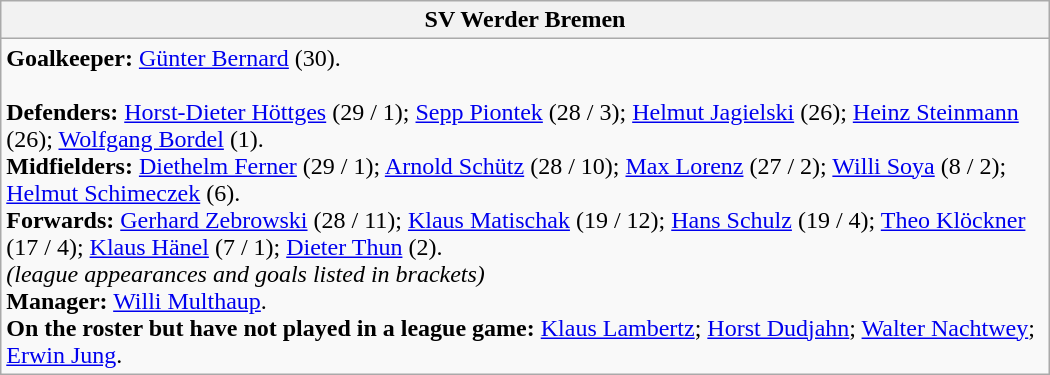<table class="wikitable" style="width:700px">
<tr>
<th>SV Werder Bremen</th>
</tr>
<tr>
<td><strong>Goalkeeper:</strong> <a href='#'>Günter Bernard</a> (30).<br><br><strong>Defenders:</strong> <a href='#'>Horst-Dieter Höttges</a> (29 / 1); <a href='#'>Sepp Piontek</a> (28 / 3); <a href='#'>Helmut Jagielski</a> (26); <a href='#'>Heinz Steinmann</a> (26); <a href='#'>Wolfgang Bordel</a> (1).<br>
<strong>Midfielders:</strong> <a href='#'>Diethelm Ferner</a> (29 / 1); <a href='#'>Arnold Schütz</a> (28 / 10); <a href='#'>Max Lorenz</a> (27 / 2); <a href='#'>Willi Soya</a> (8 / 2); <a href='#'>Helmut Schimeczek</a> (6).<br>
<strong>Forwards:</strong> <a href='#'>Gerhard Zebrowski</a> (28 / 11); <a href='#'>Klaus Matischak</a> (19 / 12); <a href='#'>Hans Schulz</a> (19 / 4); <a href='#'>Theo Klöckner</a> (17 / 4); <a href='#'>Klaus Hänel</a> (7 / 1); <a href='#'>Dieter Thun</a> (2).
<br><em>(league appearances and goals listed in brackets)</em><br><strong>Manager:</strong> <a href='#'>Willi Multhaup</a>.<br><strong>On the roster but have not played in a league game:</strong> <a href='#'>Klaus Lambertz</a>; <a href='#'>Horst Dudjahn</a>; <a href='#'>Walter Nachtwey</a>; <a href='#'>Erwin Jung</a>.</td>
</tr>
</table>
